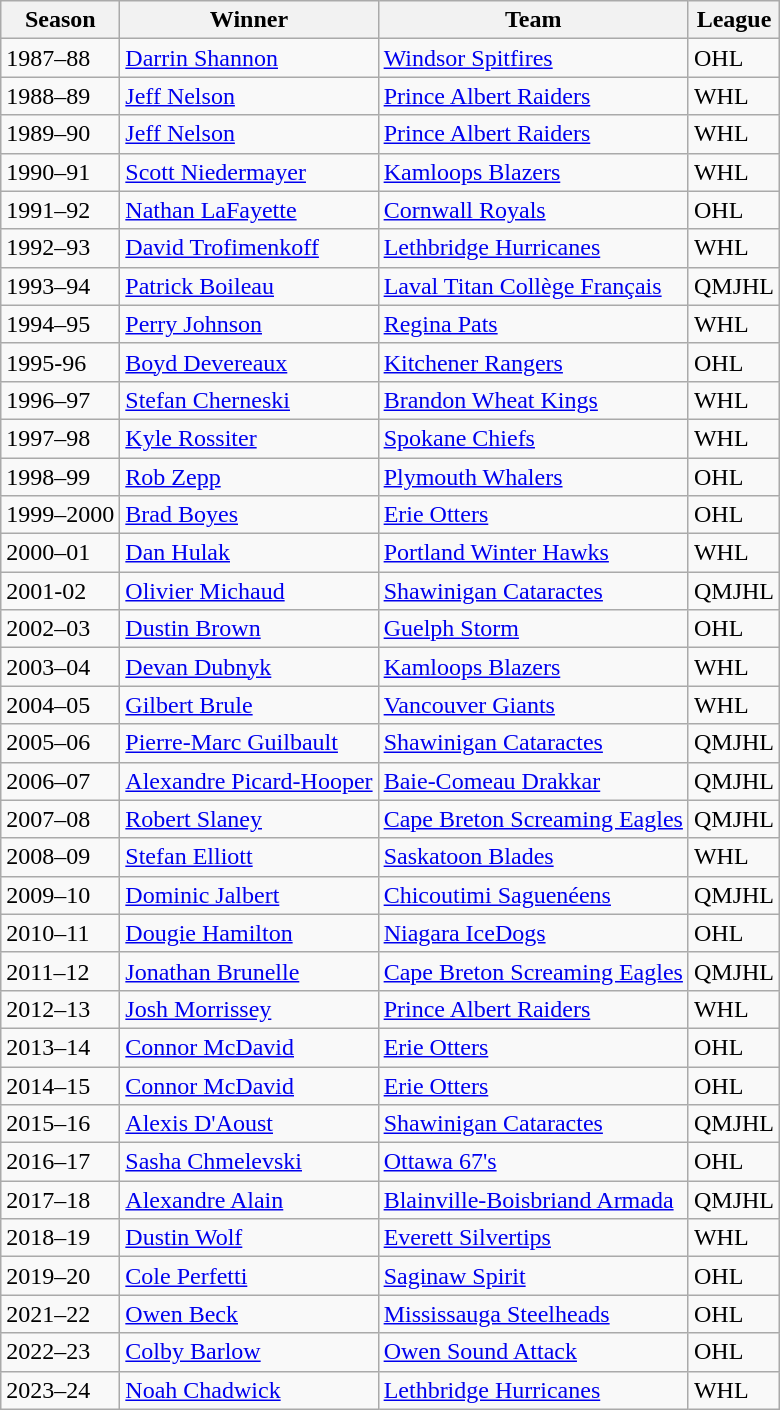<table class="wikitable sortable">
<tr>
<th>Season</th>
<th>Winner</th>
<th>Team</th>
<th>League</th>
</tr>
<tr>
<td>1987–88</td>
<td><a href='#'>Darrin Shannon</a></td>
<td><a href='#'>Windsor Spitfires</a></td>
<td>OHL</td>
</tr>
<tr>
<td>1988–89</td>
<td><a href='#'>Jeff Nelson</a></td>
<td><a href='#'>Prince Albert Raiders</a></td>
<td>WHL</td>
</tr>
<tr>
<td>1989–90</td>
<td><a href='#'>Jeff Nelson</a></td>
<td><a href='#'>Prince Albert Raiders</a></td>
<td>WHL</td>
</tr>
<tr>
<td>1990–91</td>
<td><a href='#'>Scott Niedermayer</a></td>
<td><a href='#'>Kamloops Blazers</a></td>
<td>WHL</td>
</tr>
<tr>
<td>1991–92</td>
<td><a href='#'>Nathan LaFayette</a></td>
<td><a href='#'>Cornwall Royals</a></td>
<td>OHL</td>
</tr>
<tr>
<td>1992–93</td>
<td><a href='#'>David Trofimenkoff</a></td>
<td><a href='#'>Lethbridge Hurricanes</a></td>
<td>WHL</td>
</tr>
<tr>
<td>1993–94</td>
<td><a href='#'>Patrick Boileau</a></td>
<td><a href='#'>Laval Titan Collège Français</a></td>
<td>QMJHL</td>
</tr>
<tr>
<td>1994–95</td>
<td><a href='#'>Perry Johnson</a></td>
<td><a href='#'>Regina Pats</a></td>
<td>WHL</td>
</tr>
<tr>
<td>1995-96</td>
<td><a href='#'>Boyd Devereaux</a></td>
<td><a href='#'>Kitchener Rangers</a></td>
<td>OHL</td>
</tr>
<tr>
<td>1996–97</td>
<td><a href='#'>Stefan Cherneski</a></td>
<td><a href='#'>Brandon Wheat Kings</a></td>
<td>WHL</td>
</tr>
<tr>
<td>1997–98</td>
<td><a href='#'>Kyle Rossiter</a></td>
<td><a href='#'>Spokane Chiefs</a></td>
<td>WHL</td>
</tr>
<tr>
<td>1998–99</td>
<td><a href='#'>Rob Zepp</a></td>
<td><a href='#'>Plymouth Whalers</a></td>
<td>OHL</td>
</tr>
<tr>
<td>1999–2000</td>
<td><a href='#'>Brad Boyes</a></td>
<td><a href='#'>Erie Otters</a></td>
<td>OHL</td>
</tr>
<tr>
<td>2000–01</td>
<td><a href='#'>Dan Hulak</a></td>
<td><a href='#'>Portland Winter Hawks</a></td>
<td>WHL</td>
</tr>
<tr>
<td>2001-02</td>
<td><a href='#'>Olivier Michaud</a></td>
<td><a href='#'>Shawinigan Cataractes</a></td>
<td>QMJHL</td>
</tr>
<tr>
<td>2002–03</td>
<td><a href='#'>Dustin Brown</a></td>
<td><a href='#'>Guelph Storm</a></td>
<td>OHL</td>
</tr>
<tr>
<td>2003–04</td>
<td><a href='#'>Devan Dubnyk</a></td>
<td><a href='#'>Kamloops Blazers</a></td>
<td>WHL</td>
</tr>
<tr>
<td>2004–05</td>
<td><a href='#'>Gilbert Brule</a></td>
<td><a href='#'>Vancouver Giants</a></td>
<td>WHL</td>
</tr>
<tr>
<td>2005–06</td>
<td><a href='#'>Pierre-Marc Guilbault</a></td>
<td><a href='#'>Shawinigan Cataractes</a></td>
<td>QMJHL</td>
</tr>
<tr>
<td>2006–07</td>
<td><a href='#'>Alexandre Picard-Hooper</a></td>
<td><a href='#'>Baie-Comeau Drakkar</a></td>
<td>QMJHL</td>
</tr>
<tr>
<td>2007–08</td>
<td><a href='#'>Robert Slaney</a></td>
<td><a href='#'>Cape Breton Screaming Eagles</a></td>
<td>QMJHL</td>
</tr>
<tr>
<td>2008–09</td>
<td><a href='#'>Stefan Elliott</a></td>
<td><a href='#'>Saskatoon Blades</a></td>
<td>WHL</td>
</tr>
<tr>
<td>2009–10</td>
<td><a href='#'>Dominic Jalbert</a></td>
<td><a href='#'>Chicoutimi Saguenéens</a></td>
<td>QMJHL</td>
</tr>
<tr>
<td>2010–11</td>
<td><a href='#'>Dougie Hamilton</a></td>
<td><a href='#'>Niagara IceDogs</a></td>
<td>OHL</td>
</tr>
<tr>
<td>2011–12</td>
<td><a href='#'>Jonathan Brunelle</a></td>
<td><a href='#'>Cape Breton Screaming Eagles</a></td>
<td>QMJHL</td>
</tr>
<tr>
<td>2012–13</td>
<td><a href='#'>Josh Morrissey</a></td>
<td><a href='#'>Prince Albert Raiders</a></td>
<td>WHL</td>
</tr>
<tr>
<td>2013–14</td>
<td><a href='#'>Connor McDavid</a></td>
<td><a href='#'>Erie Otters</a></td>
<td>OHL</td>
</tr>
<tr>
<td>2014–15</td>
<td><a href='#'>Connor McDavid</a></td>
<td><a href='#'>Erie Otters</a></td>
<td>OHL</td>
</tr>
<tr>
<td>2015–16</td>
<td><a href='#'>Alexis D'Aoust</a></td>
<td><a href='#'>Shawinigan Cataractes</a></td>
<td>QMJHL</td>
</tr>
<tr>
<td>2016–17</td>
<td><a href='#'>Sasha Chmelevski</a></td>
<td><a href='#'>Ottawa 67's</a></td>
<td>OHL</td>
</tr>
<tr>
<td>2017–18</td>
<td><a href='#'>Alexandre Alain</a></td>
<td><a href='#'>Blainville-Boisbriand Armada</a></td>
<td>QMJHL</td>
</tr>
<tr>
<td>2018–19</td>
<td><a href='#'>Dustin Wolf</a></td>
<td><a href='#'>Everett Silvertips</a></td>
<td>WHL</td>
</tr>
<tr>
<td>2019–20</td>
<td><a href='#'>Cole Perfetti</a></td>
<td><a href='#'>Saginaw Spirit</a></td>
<td>OHL</td>
</tr>
<tr>
<td>2021–22</td>
<td><a href='#'>Owen Beck</a></td>
<td><a href='#'>Mississauga Steelheads</a></td>
<td>OHL</td>
</tr>
<tr>
<td>2022–23</td>
<td><a href='#'>Colby Barlow</a></td>
<td><a href='#'>Owen Sound Attack</a></td>
<td>OHL</td>
</tr>
<tr>
<td>2023–24</td>
<td><a href='#'>Noah Chadwick</a></td>
<td><a href='#'>Lethbridge Hurricanes</a></td>
<td>WHL</td>
</tr>
</table>
